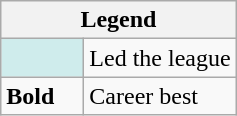<table class="wikitable">
<tr>
<th colspan="2">Legend</th>
</tr>
<tr>
<td style="background:#cfecec; width:3em;"></td>
<td>Led the league</td>
</tr>
<tr>
<td><strong>Bold</strong></td>
<td>Career best</td>
</tr>
</table>
